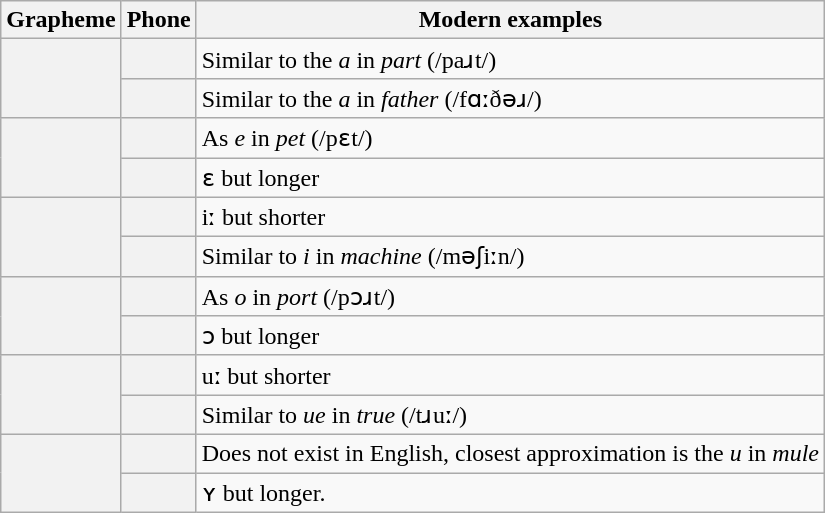<table class="wikitable plainrowheaders">
<tr>
<th scope="col">Grapheme</th>
<th scope="col">Phone</th>
<th scope="col">Modern examples</th>
</tr>
<tr>
<th rowspan="2" scope="rowgroup" style="text-align:center"></th>
<th scope="row" style="text-align:center"></th>
<td>Similar to the <em>a</em> in <em>part</em> (/paɹt/)</td>
</tr>
<tr>
<th scope="row" style="text-align:center"></th>
<td>Similar to the <em>a</em> in <em>father</em> (/fɑːðəɹ/)</td>
</tr>
<tr>
<th rowspan="2" scope="rowgroup" style="text-align:center"></th>
<th scope="row" style="text-align:center"></th>
<td>As <em>e</em> in <em>pet</em> (/pɛt/)</td>
</tr>
<tr>
<th scope="row" style="text-align:center"></th>
<td>ɛ but longer</td>
</tr>
<tr>
<th rowspan="2" scope="rowgroup" style="text-align:center"></th>
<th scope="row" style="text-align:center"></th>
<td>iː but shorter</td>
</tr>
<tr>
<th scope="row" style="text-align:center"></th>
<td>Similar to <em>i</em> in <em>machine</em> (/məʃiːn/)</td>
</tr>
<tr>
<th rowspan="2" scope="rowgroup" style="text-align:center"></th>
<th scope="row" style="text-align:center"></th>
<td>As <em>o</em> in <em>port</em> (/pɔɹt/)</td>
</tr>
<tr>
<th scope="row" style="text-align:center"></th>
<td>ɔ but longer</td>
</tr>
<tr>
<th rowspan="2" scope="rowgroup" style="text-align:center"></th>
<th scope="row" style="text-align:center"></th>
<td>uː but shorter</td>
</tr>
<tr>
<th scope="row" style="text-align:center"></th>
<td>Similar to <em>ue</em> in <em>true</em> (/tɹuː/)</td>
</tr>
<tr>
<th rowspan="2" scope="rowgroup" style="text-align:center"></th>
<th scope="row" style="text-align:center"></th>
<td>Does not exist in English, closest approximation is the <em>u</em> in <em>mule</em></td>
</tr>
<tr>
<th scope="row" style="text-align:center"></th>
<td>ʏ but longer.</td>
</tr>
</table>
